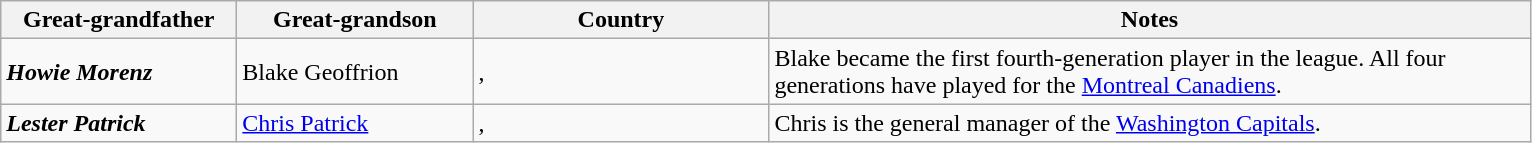<table class="wikitable sortable">
<tr>
<th style="width:150px;">Great-grandfather</th>
<th style="width:150px;">Great-grandson</th>
<th style="width:190px;">Country</th>
<th style="width:500px;">Notes</th>
</tr>
<tr>
<td><strong><em>Howie Morenz</em></strong></td>
<td>Blake Geoffrion</td>
<td>, </td>
<td>Blake became the first fourth-generation player in the league. All four generations have played for the <a href='#'>Montreal Canadiens</a>.</td>
</tr>
<tr>
<td><strong><em>Lester Patrick</em></strong></td>
<td><a href='#'>Chris Patrick</a></td>
<td>, </td>
<td>Chris is the general manager of the <a href='#'>Washington Capitals</a>.</td>
</tr>
</table>
